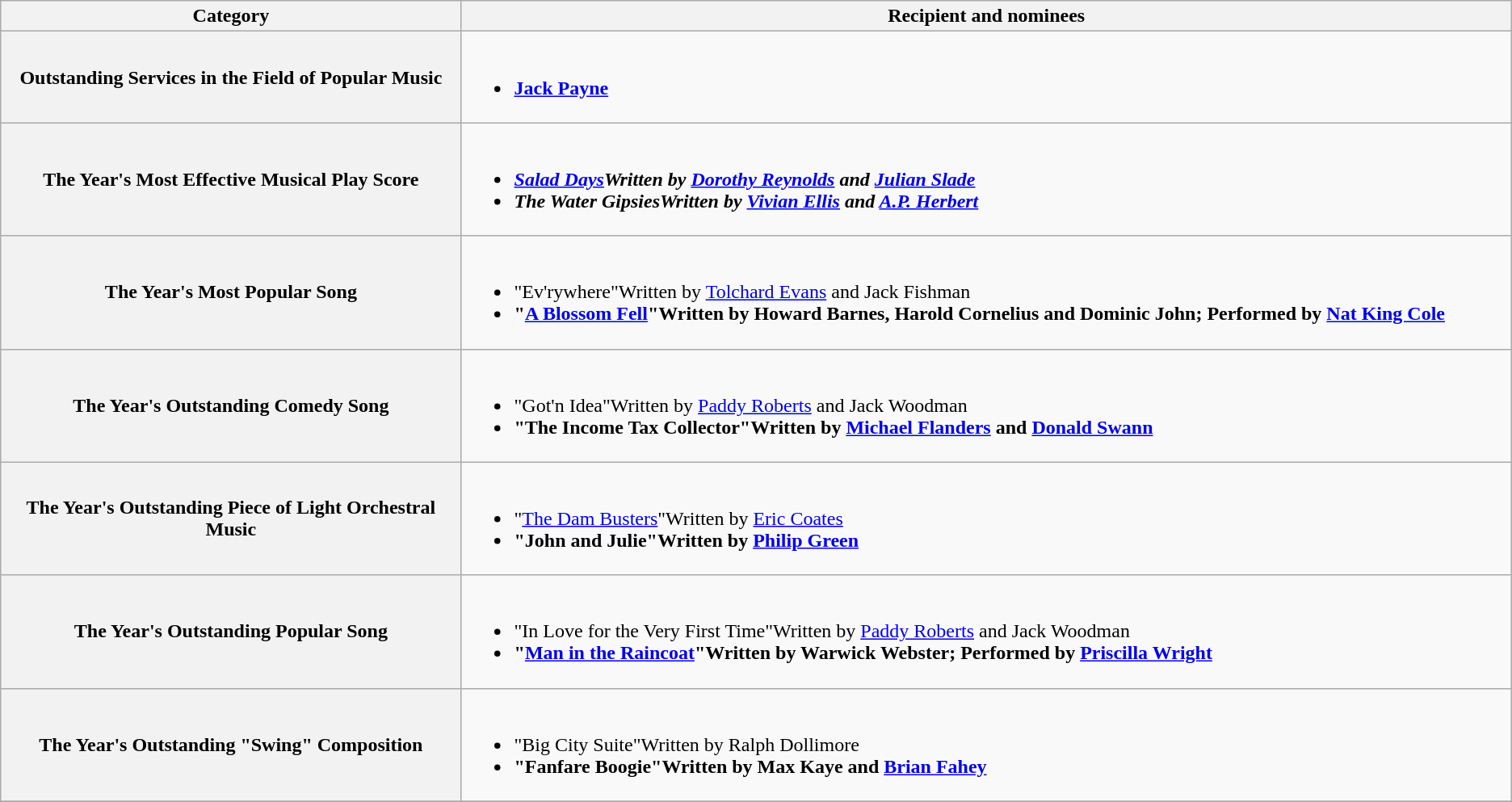<table class="wikitable">
<tr>
<th width="25%">Category</th>
<th width="57%">Recipient and nominees</th>
</tr>
<tr>
<th scope="row">Outstanding Services in the Field of Popular Music</th>
<td><br><ul><li><strong><a href='#'>Jack Payne</a></strong></li></ul></td>
</tr>
<tr>
<th scope="row">The Year's Most Effective Musical Play Score</th>
<td><br><ul><li><strong><em><a href='#'>Salad Days</a><em>Written by <a href='#'>Dorothy Reynolds</a> and <a href='#'>Julian Slade</a><strong></li><li></em>The Water Gipsies<em>Written by <a href='#'>Vivian Ellis</a> and <a href='#'>A.P. Herbert</a></li></ul></td>
</tr>
<tr>
<th scope="row">The Year's Most Popular Song</th>
<td><br><ul><li></strong>"Ev'rywhere"Written by <a href='#'>Tolchard Evans</a> and Jack Fishman<strong></li><li>"<a href='#'>A Blossom Fell</a>"Written by Howard Barnes, Harold Cornelius and Dominic John; Performed by <a href='#'>Nat King Cole</a></li></ul></td>
</tr>
<tr>
<th scope="row">The Year's Outstanding Comedy Song</th>
<td><br><ul><li></strong>"Got'n Idea"Written by <a href='#'>Paddy Roberts</a> and Jack Woodman<strong></li><li>"The Income Tax Collector"Written by <a href='#'>Michael Flanders</a> and <a href='#'>Donald Swann</a></li></ul></td>
</tr>
<tr>
<th scope="row">The Year's Outstanding Piece of Light Orchestral Music</th>
<td><br><ul><li></strong>"<a href='#'>The Dam Busters</a>"Written by <a href='#'>Eric Coates</a><strong></li><li>"John and Julie"Written by <a href='#'>Philip Green</a></li></ul></td>
</tr>
<tr>
<th scope="row">The Year's Outstanding Popular Song</th>
<td><br><ul><li></strong>"In Love for the Very First Time"Written by <a href='#'>Paddy Roberts</a> and Jack Woodman<strong></li><li>"<a href='#'>Man in the Raincoat</a>"Written by Warwick Webster; Performed by <a href='#'>Priscilla Wright</a></li></ul></td>
</tr>
<tr>
<th scope="row">The Year's Outstanding "Swing" Composition</th>
<td><br><ul><li></strong>"Big City Suite"Written by Ralph Dollimore<strong></li><li>"Fanfare Boogie"Written by Max Kaye and <a href='#'>Brian Fahey</a></li></ul></td>
</tr>
<tr>
</tr>
</table>
